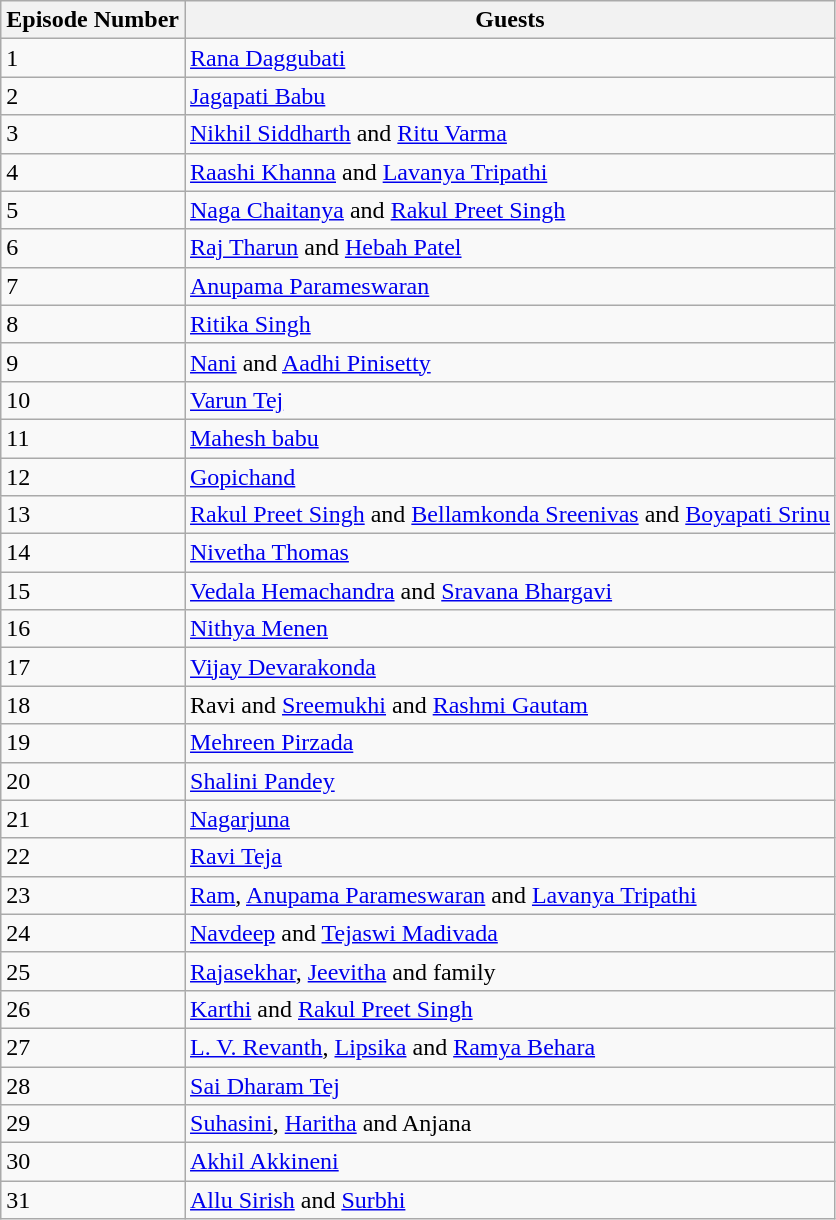<table class="wikitable">
<tr>
<th>Episode Number</th>
<th>Guests</th>
</tr>
<tr>
<td>1</td>
<td><a href='#'>Rana Daggubati</a></td>
</tr>
<tr>
<td>2</td>
<td><a href='#'>Jagapati Babu</a></td>
</tr>
<tr>
<td>3</td>
<td><a href='#'>Nikhil Siddharth</a> and <a href='#'>Ritu Varma</a></td>
</tr>
<tr>
<td>4</td>
<td><a href='#'>Raashi Khanna</a> and <a href='#'>Lavanya Tripathi</a></td>
</tr>
<tr>
<td>5</td>
<td><a href='#'>Naga Chaitanya</a> and <a href='#'>Rakul Preet Singh</a></td>
</tr>
<tr>
<td>6</td>
<td><a href='#'>Raj Tharun</a> and <a href='#'>Hebah Patel</a></td>
</tr>
<tr>
<td>7</td>
<td><a href='#'>Anupama Parameswaran</a></td>
</tr>
<tr>
<td>8</td>
<td><a href='#'>Ritika Singh</a></td>
</tr>
<tr>
<td>9</td>
<td><a href='#'>Nani</a> and <a href='#'>Aadhi Pinisetty</a></td>
</tr>
<tr>
<td>10</td>
<td><a href='#'>Varun Tej</a></td>
</tr>
<tr>
<td>11</td>
<td><a href='#'>Mahesh babu</a></td>
</tr>
<tr>
<td>12</td>
<td><a href='#'>Gopichand</a></td>
</tr>
<tr>
<td>13</td>
<td><a href='#'>Rakul Preet Singh</a> and <a href='#'>Bellamkonda Sreenivas</a> and <a href='#'>Boyapati Srinu</a></td>
</tr>
<tr>
<td>14</td>
<td><a href='#'>Nivetha Thomas</a></td>
</tr>
<tr>
<td>15</td>
<td><a href='#'>Vedala Hemachandra</a> and <a href='#'>Sravana Bhargavi</a></td>
</tr>
<tr>
<td>16</td>
<td><a href='#'>Nithya Menen</a></td>
</tr>
<tr>
<td>17</td>
<td><a href='#'>Vijay Devarakonda</a></td>
</tr>
<tr>
<td>18</td>
<td>Ravi and <a href='#'>Sreemukhi</a> and <a href='#'>Rashmi Gautam</a></td>
</tr>
<tr>
<td>19</td>
<td><a href='#'>Mehreen Pirzada</a></td>
</tr>
<tr>
<td>20</td>
<td><a href='#'>Shalini Pandey</a></td>
</tr>
<tr>
<td>21</td>
<td><a href='#'>Nagarjuna</a></td>
</tr>
<tr>
<td>22</td>
<td><a href='#'>Ravi Teja</a></td>
</tr>
<tr>
<td>23</td>
<td><a href='#'>Ram</a>, <a href='#'>Anupama Parameswaran</a> and <a href='#'>Lavanya Tripathi</a></td>
</tr>
<tr>
<td>24</td>
<td><a href='#'>Navdeep</a> and <a href='#'>Tejaswi Madivada</a></td>
</tr>
<tr>
<td>25</td>
<td><a href='#'>Rajasekhar</a>, <a href='#'>Jeevitha</a> and family</td>
</tr>
<tr>
<td>26</td>
<td><a href='#'>Karthi</a> and <a href='#'>Rakul Preet Singh</a></td>
</tr>
<tr>
<td>27</td>
<td><a href='#'>L. V. Revanth</a>, <a href='#'>Lipsika</a> and <a href='#'>Ramya Behara</a></td>
</tr>
<tr>
<td>28</td>
<td><a href='#'>Sai Dharam Tej</a></td>
</tr>
<tr>
<td>29</td>
<td><a href='#'>Suhasini</a>, <a href='#'>Haritha</a> and Anjana</td>
</tr>
<tr>
<td>30</td>
<td><a href='#'>Akhil Akkineni</a></td>
</tr>
<tr>
<td>31</td>
<td><a href='#'>Allu Sirish</a> and <a href='#'>Surbhi</a></td>
</tr>
</table>
